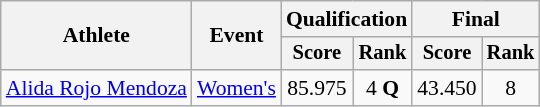<table class="wikitable" style="font-size:90%">
<tr>
<th rowspan=2>Athlete</th>
<th rowspan=2>Event</th>
<th colspan="2">Qualification</th>
<th colspan="2">Final</th>
</tr>
<tr style="font-size:95%">
<th>Score</th>
<th>Rank</th>
<th>Score</th>
<th>Rank</th>
</tr>
<tr align=center>
<td align=left><a href='#'>Alida Rojo Mendoza</a></td>
<td align=left><a href='#'>Women's</a></td>
<td>85.975</td>
<td>4 <strong>Q</strong></td>
<td>43.450</td>
<td>8</td>
</tr>
</table>
